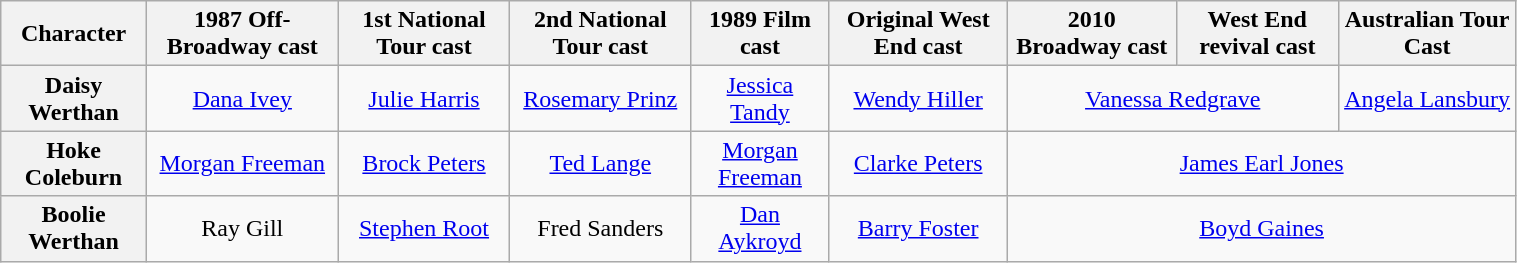<table class="wikitable" style="width:80%;">
<tr>
<th>Character</th>
<th>1987 Off-Broadway cast</th>
<th>1st National Tour cast</th>
<th>2nd National Tour cast</th>
<th>1989 Film cast</th>
<th>Original West End cast</th>
<th>2010 Broadway cast</th>
<th>West End revival cast</th>
<th>Australian Tour Cast</th>
</tr>
<tr>
<th scope="row">Daisy Werthan</th>
<td style="text-align:center;"><a href='#'>Dana Ivey</a></td>
<td style="text-align:center;"><a href='#'>Julie Harris</a></td>
<td style="text-align:center;"><a href='#'>Rosemary Prinz</a></td>
<td style="text-align:center;"><a href='#'>Jessica Tandy</a></td>
<td style="text-align:center;"><a href='#'>Wendy Hiller</a></td>
<td style="text-align:center;" colspan="2"><a href='#'>Vanessa Redgrave</a></td>
<td style="text-align:center;"><a href='#'>Angela Lansbury</a></td>
</tr>
<tr>
<th scope="row">Hoke Coleburn</th>
<td style="text-align:center;"><a href='#'>Morgan Freeman</a></td>
<td style="text-align:center;"><a href='#'>Brock Peters</a></td>
<td style="text-align:center;"><a href='#'>Ted Lange</a></td>
<td style="text-align:center;"><a href='#'>Morgan Freeman</a></td>
<td style="text-align:center;"><a href='#'>Clarke Peters</a></td>
<td colspan="3" style="text-align:center;"><a href='#'>James Earl Jones</a></td>
</tr>
<tr>
<th scope="row">Boolie Werthan</th>
<td style="text-align:center;">Ray Gill</td>
<td style="text-align:center;"><a href='#'>Stephen Root</a></td>
<td style="text-align:center;">Fred Sanders</td>
<td style="text-align:center;"><a href='#'>Dan Aykroyd</a></td>
<td style="text-align:center;"><a href='#'>Barry Foster</a></td>
<td colspan="3" style="text-align:center;"><a href='#'>Boyd Gaines</a></td>
</tr>
</table>
